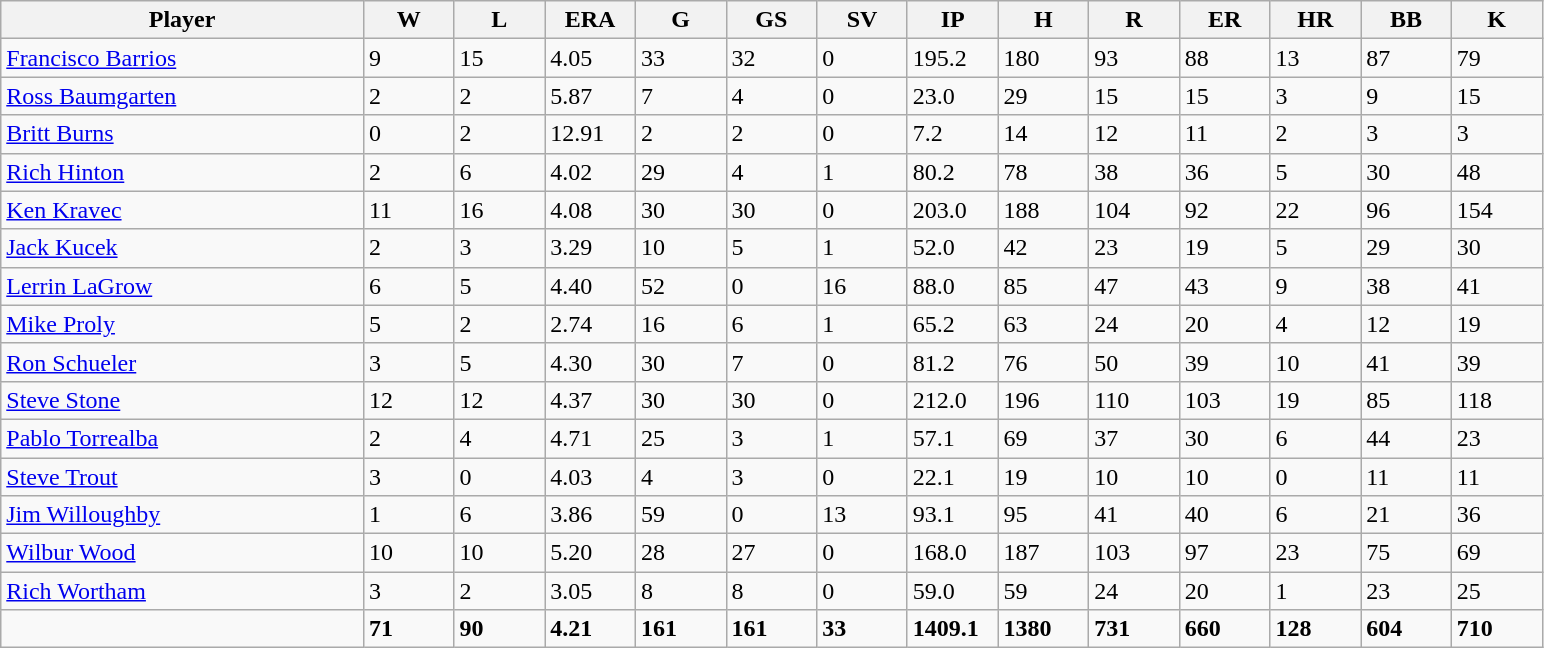<table class="wikitable sortable">
<tr>
<th bgcolor="#DDDDFF" width="20%">Player</th>
<th bgcolor="#DDDDFF" width="5%">W</th>
<th bgcolor="#DDDDFF" width="5%">L</th>
<th bgcolor="#DDDDFF" width="5%">ERA</th>
<th bgcolor="#DDDDFF" width="5%">G</th>
<th bgcolor="#DDDDFF" width="5%">GS</th>
<th bgcolor="#DDDDFF" width="5%">SV</th>
<th bgcolor="#DDDDFF" width="5%">IP</th>
<th bgcolor="#DDDDFF" width="5%">H</th>
<th bgcolor="#DDDDFF" width="5%">R</th>
<th bgcolor="#DDDDFF" width="5%">ER</th>
<th bgcolor="#DDDDFF" width="5%">HR</th>
<th bgcolor="#DDDDFF" width="5%">BB</th>
<th bgcolor="#DDDDFF" width="5%">K</th>
</tr>
<tr>
<td><a href='#'>Francisco Barrios</a></td>
<td>9</td>
<td>15</td>
<td>4.05</td>
<td>33</td>
<td>32</td>
<td>0</td>
<td>195.2</td>
<td>180</td>
<td>93</td>
<td>88</td>
<td>13</td>
<td>87</td>
<td>79</td>
</tr>
<tr>
<td><a href='#'>Ross Baumgarten</a></td>
<td>2</td>
<td>2</td>
<td>5.87</td>
<td>7</td>
<td>4</td>
<td>0</td>
<td>23.0</td>
<td>29</td>
<td>15</td>
<td>15</td>
<td>3</td>
<td>9</td>
<td>15</td>
</tr>
<tr>
<td><a href='#'>Britt Burns</a></td>
<td>0</td>
<td>2</td>
<td>12.91</td>
<td>2</td>
<td>2</td>
<td>0</td>
<td>7.2</td>
<td>14</td>
<td>12</td>
<td>11</td>
<td>2</td>
<td>3</td>
<td>3</td>
</tr>
<tr>
<td><a href='#'>Rich Hinton</a></td>
<td>2</td>
<td>6</td>
<td>4.02</td>
<td>29</td>
<td>4</td>
<td>1</td>
<td>80.2</td>
<td>78</td>
<td>38</td>
<td>36</td>
<td>5</td>
<td>30</td>
<td>48</td>
</tr>
<tr>
<td><a href='#'>Ken Kravec</a></td>
<td>11</td>
<td>16</td>
<td>4.08</td>
<td>30</td>
<td>30</td>
<td>0</td>
<td>203.0</td>
<td>188</td>
<td>104</td>
<td>92</td>
<td>22</td>
<td>96</td>
<td>154</td>
</tr>
<tr>
<td><a href='#'>Jack Kucek</a></td>
<td>2</td>
<td>3</td>
<td>3.29</td>
<td>10</td>
<td>5</td>
<td>1</td>
<td>52.0</td>
<td>42</td>
<td>23</td>
<td>19</td>
<td>5</td>
<td>29</td>
<td>30</td>
</tr>
<tr>
<td><a href='#'>Lerrin LaGrow</a></td>
<td>6</td>
<td>5</td>
<td>4.40</td>
<td>52</td>
<td>0</td>
<td>16</td>
<td>88.0</td>
<td>85</td>
<td>47</td>
<td>43</td>
<td>9</td>
<td>38</td>
<td>41</td>
</tr>
<tr>
<td><a href='#'>Mike Proly</a></td>
<td>5</td>
<td>2</td>
<td>2.74</td>
<td>16</td>
<td>6</td>
<td>1</td>
<td>65.2</td>
<td>63</td>
<td>24</td>
<td>20</td>
<td>4</td>
<td>12</td>
<td>19</td>
</tr>
<tr>
<td><a href='#'>Ron Schueler</a></td>
<td>3</td>
<td>5</td>
<td>4.30</td>
<td>30</td>
<td>7</td>
<td>0</td>
<td>81.2</td>
<td>76</td>
<td>50</td>
<td>39</td>
<td>10</td>
<td>41</td>
<td>39</td>
</tr>
<tr>
<td><a href='#'>Steve Stone</a></td>
<td>12</td>
<td>12</td>
<td>4.37</td>
<td>30</td>
<td>30</td>
<td>0</td>
<td>212.0</td>
<td>196</td>
<td>110</td>
<td>103</td>
<td>19</td>
<td>85</td>
<td>118</td>
</tr>
<tr>
<td><a href='#'>Pablo Torrealba</a></td>
<td>2</td>
<td>4</td>
<td>4.71</td>
<td>25</td>
<td>3</td>
<td>1</td>
<td>57.1</td>
<td>69</td>
<td>37</td>
<td>30</td>
<td>6</td>
<td>44</td>
<td>23</td>
</tr>
<tr>
<td><a href='#'>Steve Trout</a></td>
<td>3</td>
<td>0</td>
<td>4.03</td>
<td>4</td>
<td>3</td>
<td>0</td>
<td>22.1</td>
<td>19</td>
<td>10</td>
<td>10</td>
<td>0</td>
<td>11</td>
<td>11</td>
</tr>
<tr>
<td><a href='#'>Jim Willoughby</a></td>
<td>1</td>
<td>6</td>
<td>3.86</td>
<td>59</td>
<td>0</td>
<td>13</td>
<td>93.1</td>
<td>95</td>
<td>41</td>
<td>40</td>
<td>6</td>
<td>21</td>
<td>36</td>
</tr>
<tr>
<td><a href='#'>Wilbur Wood</a></td>
<td>10</td>
<td>10</td>
<td>5.20</td>
<td>28</td>
<td>27</td>
<td>0</td>
<td>168.0</td>
<td>187</td>
<td>103</td>
<td>97</td>
<td>23</td>
<td>75</td>
<td>69</td>
</tr>
<tr>
<td><a href='#'>Rich Wortham</a></td>
<td>3</td>
<td>2</td>
<td>3.05</td>
<td>8</td>
<td>8</td>
<td>0</td>
<td>59.0</td>
<td>59</td>
<td>24</td>
<td>20</td>
<td>1</td>
<td>23</td>
<td>25</td>
</tr>
<tr class="sortbottom">
<td></td>
<td><strong>71</strong></td>
<td><strong>90</strong></td>
<td><strong>4.21</strong></td>
<td><strong>161</strong></td>
<td><strong>161</strong></td>
<td><strong>33</strong></td>
<td><strong>1409.1</strong></td>
<td><strong>1380</strong></td>
<td><strong>731</strong></td>
<td><strong>660</strong></td>
<td><strong>128</strong></td>
<td><strong>604</strong></td>
<td><strong>710</strong></td>
</tr>
</table>
